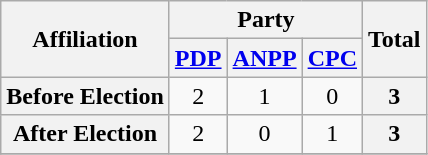<table class="wikitable" style="text-align:center">
<tr>
<th rowspan="2">Affiliation</th>
<th colspan="3">Party</th>
<th rowspan="2">Total</th>
</tr>
<tr>
<th><a href='#'>PDP</a></th>
<th><a href='#'>ANPP</a></th>
<th><a href='#'>CPC</a></th>
</tr>
<tr>
<th>Before Election</th>
<td>2</td>
<td>1</td>
<td>0</td>
<th>3</th>
</tr>
<tr>
<th>After Election</th>
<td>2</td>
<td>0</td>
<td>1</td>
<th>3</th>
</tr>
<tr>
</tr>
</table>
